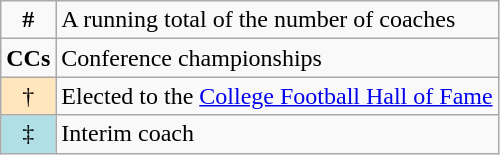<table class="wikitable">
<tr>
<td align="center"><strong>#</strong></td>
<td>A running total of the number of coaches</td>
</tr>
<tr>
<td><strong>CCs</strong></td>
<td>Conference championships</td>
</tr>
<tr>
<td bgcolor="#FFE6BD" align="center">†</td>
<td>Elected to the <a href='#'>College Football Hall of Fame</a></td>
</tr>
<tr>
<td bgcolor="#B0E0E6" align="center">‡</td>
<td>Interim coach</td>
</tr>
</table>
